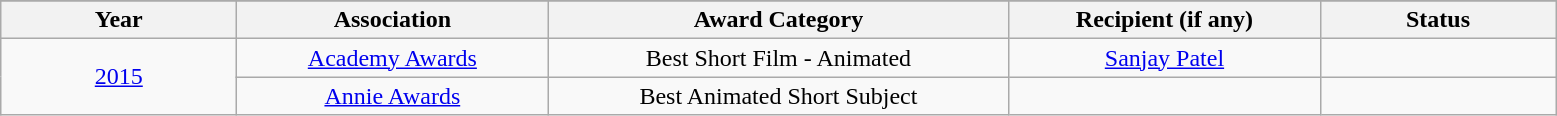<table class="wikitable sortable" style="text-align: center">
<tr>
</tr>
<tr>
<th width="150"><strong>Year</strong></th>
<th width="200"><strong>Association</strong></th>
<th width="300"><strong>Award Category</strong></th>
<th width="200"><strong>Recipient (if any)</strong></th>
<th width="150"><strong>Status</strong></th>
</tr>
<tr>
<td rowspan=2><a href='#'>2015</a></td>
<td><a href='#'>Academy Awards</a></td>
<td>Best Short Film - Animated</td>
<td><a href='#'>Sanjay Patel</a></td>
<td></td>
</tr>
<tr>
<td><a href='#'>Annie Awards</a></td>
<td>Best Animated Short Subject</td>
<td></td>
<td></td>
</tr>
</table>
